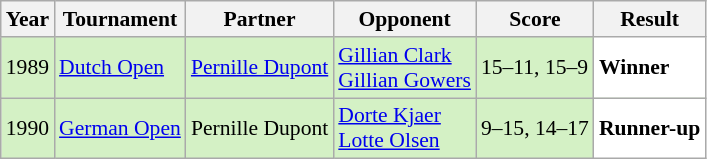<table class="sortable wikitable" style="font-size: 90%;">
<tr>
<th>Year</th>
<th>Tournament</th>
<th>Partner</th>
<th>Opponent</th>
<th>Score</th>
<th>Result</th>
</tr>
<tr style="background:#D4F1C5">
<td align="center">1989</td>
<td align="left"><a href='#'>Dutch Open</a></td>
<td align="left"> <a href='#'>Pernille Dupont</a></td>
<td align="left"> <a href='#'>Gillian Clark</a> <br>  <a href='#'>Gillian Gowers</a></td>
<td align="left">15–11, 15–9</td>
<td style="text-align:left; background: white"> <strong>Winner</strong></td>
</tr>
<tr style="background:#D4F1C5">
<td align="center">1990</td>
<td align="left"><a href='#'>German Open</a></td>
<td align="left"> Pernille Dupont</td>
<td align="left"> <a href='#'>Dorte Kjaer</a> <br>  <a href='#'>Lotte Olsen</a></td>
<td align="left">9–15, 14–17</td>
<td style="text-align:left; background: white"> <strong>Runner-up</strong></td>
</tr>
</table>
